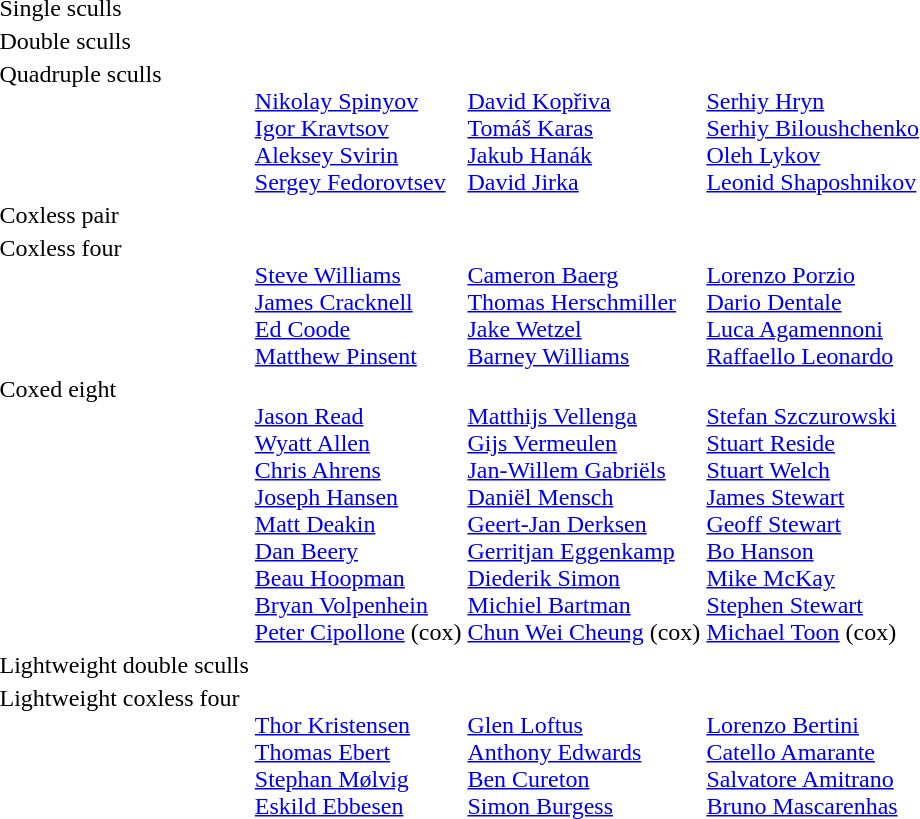<table>
<tr valign="top">
<td>Single sculls <br></td>
<td></td>
<td></td>
<td></td>
</tr>
<tr valign="top">
<td>Double sculls <br></td>
<td></td>
<td></td>
<td></td>
</tr>
<tr valign="top">
<td>Quadruple sculls <br></td>
<td><br><a href='#'>Nikolay Spinyov</a><br><a href='#'>Igor Kravtsov</a><br><a href='#'>Aleksey Svirin</a><br><a href='#'>Sergey Fedorovtsev</a></td>
<td nowrap><br><a href='#'>David Kopřiva</a><br><a href='#'>Tomáš Karas</a><br><a href='#'>Jakub Hanák</a><br><a href='#'>David Jirka</a></td>
<td><br><a href='#'>Serhiy Hryn</a><br><a href='#'>Serhiy Biloushchenko</a><br><a href='#'>Oleh Lykov</a><br><a href='#'>Leonid Shaposhnikov</a></td>
</tr>
<tr valign="top">
<td>Coxless pair <br></td>
<td nowrap></td>
<td></td>
<td nowrap></td>
</tr>
<tr valign="top">
<td>Coxless four <br></td>
<td><br><a href='#'>Steve Williams</a><br><a href='#'>James Cracknell</a><br><a href='#'>Ed Coode</a><br><a href='#'>Matthew Pinsent</a></td>
<td><br><a href='#'>Cameron Baerg</a><br><a href='#'>Thomas Herschmiller</a><br><a href='#'>Jake Wetzel</a><br><a href='#'>Barney Williams</a></td>
<td><br><a href='#'>Lorenzo Porzio</a><br><a href='#'>Dario Dentale</a><br><a href='#'>Luca Agamennoni</a><br><a href='#'>Raffaello Leonardo</a></td>
</tr>
<tr valign="top">
<td>Coxed eight <br></td>
<td><br><a href='#'>Jason Read</a><br><a href='#'>Wyatt Allen</a><br><a href='#'>Chris Ahrens</a><br><a href='#'>Joseph Hansen</a><br><a href='#'>Matt Deakin</a><br><a href='#'>Dan Beery</a><br><a href='#'>Beau Hoopman</a><br><a href='#'>Bryan Volpenhein</a><br><a href='#'>Peter Cipollone</a> (cox)</td>
<td><br><a href='#'>Matthijs Vellenga</a><br><a href='#'>Gijs Vermeulen</a><br><a href='#'>Jan-Willem Gabriëls</a><br><a href='#'>Daniël Mensch</a><br><a href='#'>Geert-Jan Derksen</a><br><a href='#'>Gerritjan Eggenkamp</a><br><a href='#'>Diederik Simon</a><br><a href='#'>Michiel Bartman</a><br><a href='#'>Chun Wei Cheung</a> (cox)</td>
<td><br><a href='#'>Stefan Szczurowski</a><br><a href='#'>Stuart Reside</a><br><a href='#'>Stuart Welch</a><br><a href='#'>James Stewart</a><br><a href='#'>Geoff Stewart</a><br><a href='#'>Bo Hanson</a><br><a href='#'>Mike McKay</a><br><a href='#'>Stephen Stewart</a><br><a href='#'>Michael Toon</a> (cox)</td>
</tr>
<tr valign="top">
<td>Lightweight double sculls <br></td>
<td></td>
<td></td>
<td></td>
</tr>
<tr valign="top">
<td>Lightweight coxless four <br></td>
<td><br><a href='#'>Thor Kristensen</a><br><a href='#'>Thomas Ebert</a><br><a href='#'>Stephan Mølvig</a><br><a href='#'>Eskild Ebbesen</a></td>
<td><br><a href='#'>Glen Loftus</a><br><a href='#'>Anthony Edwards</a><br><a href='#'>Ben Cureton</a><br><a href='#'>Simon Burgess</a></td>
<td><br><a href='#'>Lorenzo Bertini</a><br><a href='#'>Catello Amarante</a><br><a href='#'>Salvatore Amitrano</a><br><a href='#'>Bruno Mascarenhas</a></td>
</tr>
</table>
